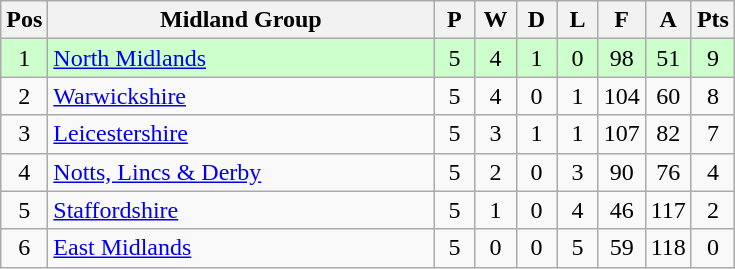<table class="wikitable" style="font-size: 100%">
<tr>
<th width=20>Pos</th>
<th width=250>Midland Group</th>
<th width=20>P</th>
<th width=20>W</th>
<th width=20>D</th>
<th width=20>L</th>
<th width=20>F</th>
<th width=20>A</th>
<th width=20>Pts</th>
</tr>
<tr align=center style="background: #CCFFCC;">
<td>1</td>
<td align="left"><a href='#'>North Midlands</a></td>
<td>5</td>
<td>4</td>
<td>1</td>
<td>0</td>
<td>98</td>
<td>51</td>
<td>9</td>
</tr>
<tr align=center>
<td>2</td>
<td align="left"><a href='#'>Warwickshire</a></td>
<td>5</td>
<td>4</td>
<td>0</td>
<td>1</td>
<td>104</td>
<td>60</td>
<td>8</td>
</tr>
<tr align=center>
<td>3</td>
<td align="left"><a href='#'>Leicestershire</a></td>
<td>5</td>
<td>3</td>
<td>1</td>
<td>1</td>
<td>107</td>
<td>82</td>
<td>7</td>
</tr>
<tr align=center>
<td>4</td>
<td align="left"><a href='#'>Notts, Lincs & Derby</a></td>
<td>5</td>
<td>2</td>
<td>0</td>
<td>3</td>
<td>90</td>
<td>76</td>
<td>4</td>
</tr>
<tr align=center>
<td>5</td>
<td align="left"><a href='#'>Staffordshire</a></td>
<td>5</td>
<td>1</td>
<td>0</td>
<td>4</td>
<td>46</td>
<td>117</td>
<td>2</td>
</tr>
<tr align=center>
<td>6</td>
<td align="left"><a href='#'>East Midlands</a></td>
<td>5</td>
<td>0</td>
<td>0</td>
<td>5</td>
<td>59</td>
<td>118</td>
<td>0</td>
</tr>
</table>
